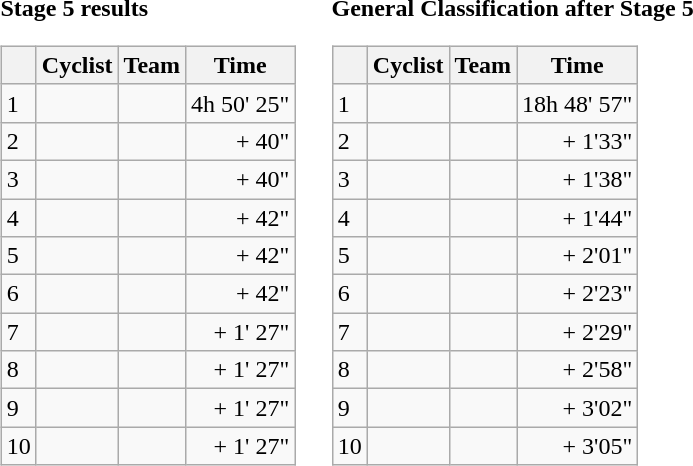<table>
<tr>
<td><strong>Stage 5 results</strong><br><table class="wikitable">
<tr>
<th></th>
<th>Cyclist</th>
<th>Team</th>
<th>Time</th>
</tr>
<tr>
<td>1</td>
<td></td>
<td></td>
<td style="text-align:right;">4h 50' 25"</td>
</tr>
<tr>
<td>2</td>
<td></td>
<td></td>
<td style="text-align:right;">+ 40"</td>
</tr>
<tr>
<td>3</td>
<td></td>
<td></td>
<td style="text-align:right;">+ 40"</td>
</tr>
<tr>
<td>4</td>
<td></td>
<td></td>
<td style="text-align:right;">+ 42"</td>
</tr>
<tr>
<td>5</td>
<td></td>
<td></td>
<td style="text-align:right;">+ 42"</td>
</tr>
<tr>
<td>6</td>
<td></td>
<td></td>
<td style="text-align:right;">+ 42"</td>
</tr>
<tr>
<td>7</td>
<td></td>
<td></td>
<td style="text-align:right;">+ 1' 27"</td>
</tr>
<tr>
<td>8</td>
<td></td>
<td></td>
<td style="text-align:right;">+ 1' 27"</td>
</tr>
<tr>
<td>9</td>
<td></td>
<td></td>
<td style="text-align:right;">+ 1' 27"</td>
</tr>
<tr>
<td>10</td>
<td></td>
<td></td>
<td style="text-align:right;">+ 1' 27"</td>
</tr>
</table>
</td>
<td></td>
<td><strong>General Classification after Stage 5</strong><br><table class="wikitable">
<tr>
<th></th>
<th>Cyclist</th>
<th>Team</th>
<th>Time</th>
</tr>
<tr>
<td>1</td>
<td><s> </s></td>
<td></td>
<td style="text-align:right;">18h 48' 57"</td>
</tr>
<tr>
<td>2</td>
<td></td>
<td></td>
<td style="text-align:right;">+ 1'33"</td>
</tr>
<tr>
<td>3</td>
<td></td>
<td></td>
<td style="text-align:right;">+ 1'38"</td>
</tr>
<tr>
<td>4</td>
<td></td>
<td></td>
<td style="text-align:right;">+ 1'44"</td>
</tr>
<tr>
<td>5</td>
<td></td>
<td></td>
<td style="text-align:right;">+ 2'01"</td>
</tr>
<tr>
<td>6</td>
<td></td>
<td></td>
<td style="text-align:right;">+ 2'23"</td>
</tr>
<tr>
<td>7</td>
<td></td>
<td></td>
<td style="text-align:right;">+ 2'29"</td>
</tr>
<tr>
<td>8</td>
<td></td>
<td></td>
<td style="text-align:right;">+ 2'58"</td>
</tr>
<tr>
<td>9</td>
<td></td>
<td></td>
<td style="text-align:right;">+ 3'02"</td>
</tr>
<tr>
<td>10</td>
<td></td>
<td></td>
<td style="text-align:right;">+ 3'05"</td>
</tr>
</table>
</td>
</tr>
</table>
